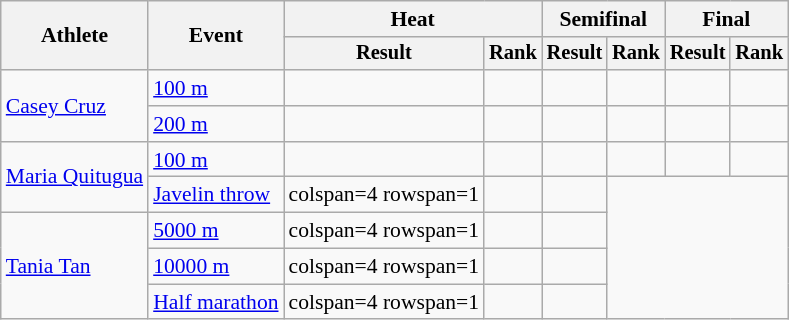<table class="wikitable" style="font-size:90%">
<tr>
<th rowspan="2">Athlete</th>
<th rowspan="2">Event</th>
<th colspan="2">Heat</th>
<th colspan="2">Semifinal</th>
<th colspan="2">Final</th>
</tr>
<tr style="font-size:95%">
<th>Result</th>
<th>Rank</th>
<th>Result</th>
<th>Rank</th>
<th>Result</th>
<th>Rank</th>
</tr>
<tr style=text-align:center>
<td style=text-align:left rowspan=2><a href='#'>Casey Cruz</a></td>
<td style=text-align:left><a href='#'>100 m</a></td>
<td></td>
<td></td>
<td></td>
<td></td>
<td></td>
<td></td>
</tr>
<tr style=text-align:center>
<td style=text-align:left><a href='#'>200 m</a></td>
<td></td>
<td></td>
<td></td>
<td></td>
<td></td>
<td></td>
</tr>
<tr style=text-align:center>
<td style=text-align:left rowspan=2><a href='#'>Maria Quitugua</a></td>
<td style=text-align:left><a href='#'>100 m</a></td>
<td></td>
<td></td>
<td></td>
<td></td>
<td></td>
<td></td>
</tr>
<tr style=text-align:center>
<td style=text-align:left><a href='#'>Javelin throw</a></td>
<td>colspan=4 rowspan=1 </td>
<td></td>
<td></td>
</tr>
<tr style=text-align:center>
<td style=text-align:left rowspan=3><a href='#'>Tania Tan</a></td>
<td style=text-align:left><a href='#'>5000 m</a></td>
<td>colspan=4 rowspan=1 </td>
<td></td>
<td></td>
</tr>
<tr style=text-align:center>
<td style=text-align:left><a href='#'>10000 m</a></td>
<td>colspan=4 rowspan=1 </td>
<td></td>
<td></td>
</tr>
<tr style=text-align:center>
<td style=text-align:left><a href='#'>Half marathon</a></td>
<td>colspan=4 rowspan=1 </td>
<td></td>
<td></td>
</tr>
</table>
